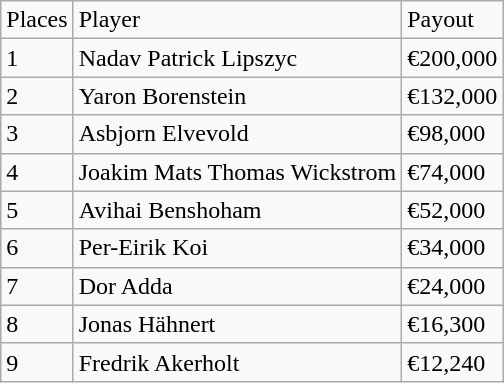<table class="wikitable">
<tr>
<td>Places</td>
<td>Player</td>
<td>Payout</td>
</tr>
<tr>
<td>1</td>
<td>Nadav Patrick Lipszyc</td>
<td>€200,000</td>
</tr>
<tr>
<td>2</td>
<td>Yaron Borenstein</td>
<td>€132,000</td>
</tr>
<tr>
<td>3</td>
<td>Asbjorn Elvevold</td>
<td>€98,000</td>
</tr>
<tr>
<td>4</td>
<td>Joakim Mats Thomas Wickstrom</td>
<td>€74,000</td>
</tr>
<tr>
<td>5</td>
<td>Avihai Benshoham</td>
<td>€52,000</td>
</tr>
<tr>
<td>6</td>
<td>Per-Eirik Koi</td>
<td>€34,000</td>
</tr>
<tr>
<td>7</td>
<td>Dor Adda</td>
<td>€24,000</td>
</tr>
<tr>
<td>8</td>
<td>Jonas Hähnert</td>
<td>€16,300</td>
</tr>
<tr>
<td>9</td>
<td>Fredrik Akerholt</td>
<td>€12,240</td>
</tr>
</table>
